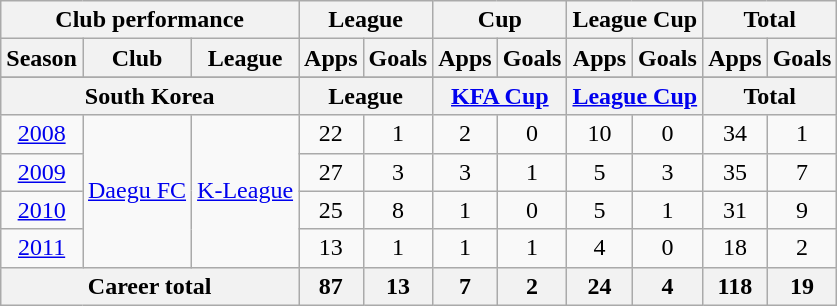<table class="wikitable" style="text-align:center">
<tr>
<th colspan=3>Club performance</th>
<th colspan=2>League</th>
<th colspan=2>Cup</th>
<th colspan=2>League Cup</th>
<th colspan=2>Total</th>
</tr>
<tr>
<th>Season</th>
<th>Club</th>
<th>League</th>
<th>Apps</th>
<th>Goals</th>
<th>Apps</th>
<th>Goals</th>
<th>Apps</th>
<th>Goals</th>
<th>Apps</th>
<th>Goals</th>
</tr>
<tr>
</tr>
<tr>
<th colspan=3>South Korea</th>
<th colspan=2>League</th>
<th colspan=2><a href='#'>KFA Cup</a></th>
<th colspan=2><a href='#'>League Cup</a></th>
<th colspan=2>Total</th>
</tr>
<tr>
<td><a href='#'>2008</a></td>
<td rowspan="4"><a href='#'>Daegu FC</a></td>
<td rowspan="4"><a href='#'>K-League</a></td>
<td>22</td>
<td>1</td>
<td>2</td>
<td>0</td>
<td>10</td>
<td>0</td>
<td>34</td>
<td>1</td>
</tr>
<tr>
<td><a href='#'>2009</a></td>
<td>27</td>
<td>3</td>
<td>3</td>
<td>1</td>
<td>5</td>
<td>3</td>
<td>35</td>
<td>7</td>
</tr>
<tr>
<td><a href='#'>2010</a></td>
<td>25</td>
<td>8</td>
<td>1</td>
<td>0</td>
<td>5</td>
<td>1</td>
<td>31</td>
<td>9</td>
</tr>
<tr>
<td><a href='#'>2011</a></td>
<td>13</td>
<td>1</td>
<td>1</td>
<td>1</td>
<td>4</td>
<td>0</td>
<td>18</td>
<td>2</td>
</tr>
<tr>
<th colspan=3>Career total</th>
<th>87</th>
<th>13</th>
<th>7</th>
<th>2</th>
<th>24</th>
<th>4</th>
<th>118</th>
<th>19</th>
</tr>
</table>
